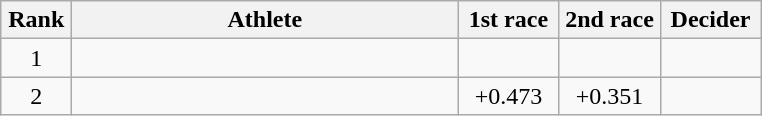<table class=wikitable style="text-align:center">
<tr>
<th width=40>Rank</th>
<th width=250>Athlete</th>
<th width=60>1st race</th>
<th width=60>2nd race</th>
<th width=60>Decider</th>
</tr>
<tr>
<td>1</td>
<td align=left></td>
<td></td>
<td></td>
<td></td>
</tr>
<tr>
<td>2</td>
<td align=left></td>
<td>+0.473</td>
<td>+0.351</td>
<td></td>
</tr>
</table>
